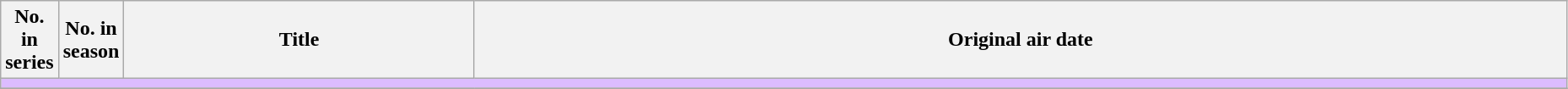<table class="wikitable" width="98%">
<tr>
<th width="3%">No. in series</th>
<th width="3%">No. in season</th>
<th>Title</th>
<th>Original air date</th>
</tr>
<tr>
<td colspan="4" bgcolor="#DCBCFF"></td>
</tr>
<tr>
</tr>
</table>
